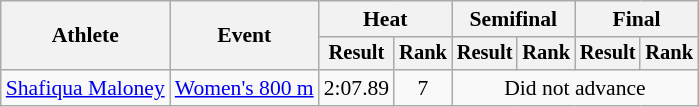<table class="wikitable" style="font-size:90%">
<tr>
<th rowspan="2">Athlete</th>
<th rowspan="2">Event</th>
<th colspan="2">Heat</th>
<th colspan="2">Semifinal</th>
<th colspan="2">Final</th>
</tr>
<tr style="font-size:95%">
<th>Result</th>
<th>Rank</th>
<th>Result</th>
<th>Rank</th>
<th>Result</th>
<th>Rank</th>
</tr>
<tr align=center>
<td align=left><a href='#'>Shafiqua Maloney</a></td>
<td align=left><a href='#'>Women's 800 m</a></td>
<td>2:07.89</td>
<td>7</td>
<td colspan=4>Did not advance</td>
</tr>
</table>
